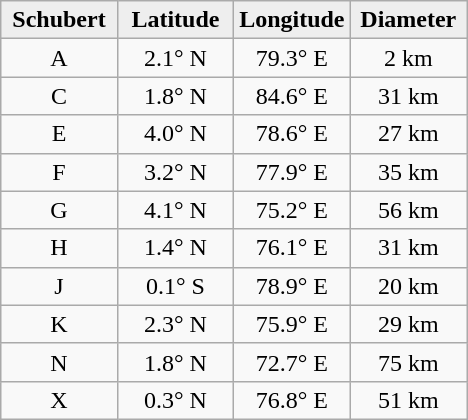<table class="wikitable">
<tr>
<th width="25%" style="background:#eeeeee;">Schubert</th>
<th width="25%" style="background:#eeeeee;">Latitude</th>
<th width="25%" style="background:#eeeeee;">Longitude</th>
<th width="25%" style="background:#eeeeee;">Diameter</th>
</tr>
<tr>
<td align="center">A</td>
<td align="center">2.1° N</td>
<td align="center">79.3° E</td>
<td align="center">2 km</td>
</tr>
<tr>
<td align="center">C</td>
<td align="center">1.8° N</td>
<td align="center">84.6° E</td>
<td align="center">31 km</td>
</tr>
<tr>
<td align="center">E</td>
<td align="center">4.0° N</td>
<td align="center">78.6° E</td>
<td align="center">27 km</td>
</tr>
<tr>
<td align="center">F</td>
<td align="center">3.2° N</td>
<td align="center">77.9° E</td>
<td align="center">35 km</td>
</tr>
<tr>
<td align="center">G</td>
<td align="center">4.1° N</td>
<td align="center">75.2° E</td>
<td align="center">56 km</td>
</tr>
<tr>
<td align="center">H</td>
<td align="center">1.4° N</td>
<td align="center">76.1° E</td>
<td align="center">31 km</td>
</tr>
<tr>
<td align="center">J</td>
<td align="center">0.1° S</td>
<td align="center">78.9° E</td>
<td align="center">20 km</td>
</tr>
<tr>
<td align="center">K</td>
<td align="center">2.3° N</td>
<td align="center">75.9° E</td>
<td align="center">29 km</td>
</tr>
<tr>
<td align="center">N</td>
<td align="center">1.8° N</td>
<td align="center">72.7° E</td>
<td align="center">75 km</td>
</tr>
<tr>
<td align="center">X</td>
<td align="center">0.3° N</td>
<td align="center">76.8° E</td>
<td align="center">51 km</td>
</tr>
</table>
